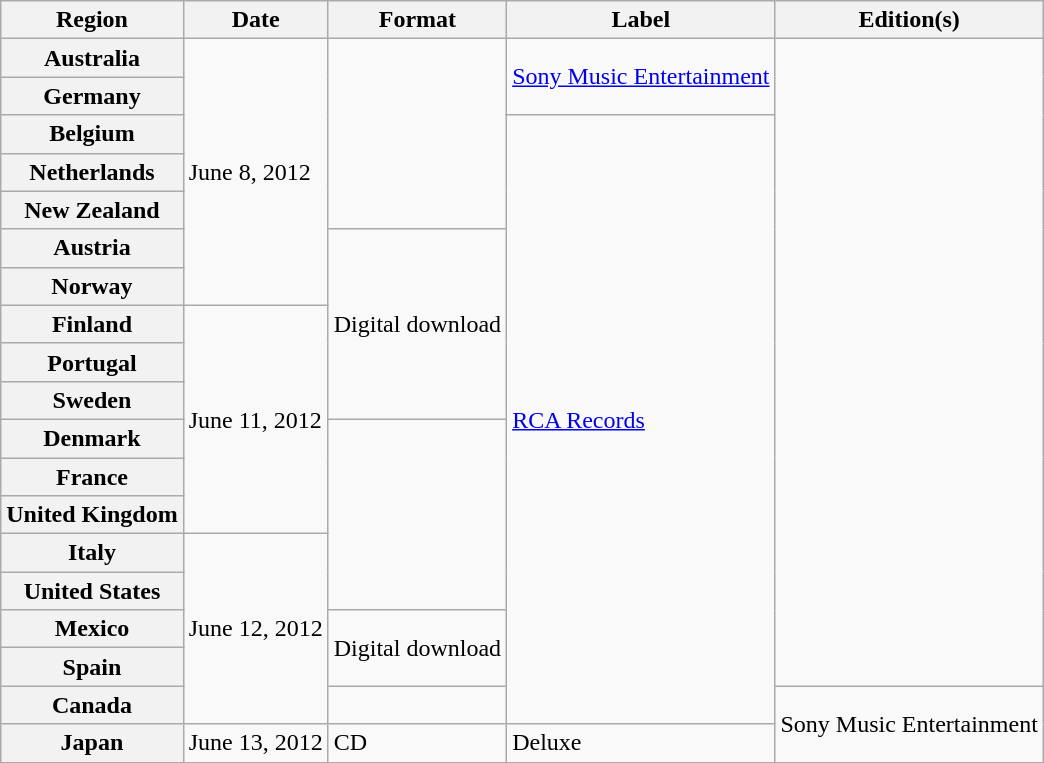<table class="wikitable plainrowheaders">
<tr>
<th scope="col">Region</th>
<th scope="col">Date</th>
<th scope="col">Format</th>
<th scope="col">Label</th>
<th scope="col">Edition(s)</th>
</tr>
<tr>
<th scope="row">Australia</th>
<td rowspan="7">June 8, 2012</td>
<td rowspan="5"></td>
<td rowspan="2"><a href='#'>Sony Music Entertainment</a></td>
<td rowspan="17"></td>
</tr>
<tr>
<th scope="row">Germany</th>
</tr>
<tr>
<th scope="row">Belgium</th>
<td rowspan="16"><a href='#'>RCA Records</a></td>
</tr>
<tr>
<th scope="row">Netherlands</th>
</tr>
<tr>
<th scope="row">New Zealand</th>
</tr>
<tr>
<th scope="row">Austria</th>
<td rowspan="5">Digital download</td>
</tr>
<tr>
<th scope="row">Norway</th>
</tr>
<tr>
<th scope="row">Finland</th>
<td rowspan="6">June 11, 2012</td>
</tr>
<tr>
<th scope="row">Portugal</th>
</tr>
<tr>
<th scope="row">Sweden</th>
</tr>
<tr>
<th scope="row">Denmark</th>
<td rowspan="5"></td>
</tr>
<tr>
<th scope="row">France</th>
</tr>
<tr>
<th scope="row">United Kingdom</th>
</tr>
<tr>
<th scope="row">Italy</th>
<td rowspan="5">June 12, 2012</td>
</tr>
<tr>
<th scope="row">United States</th>
</tr>
<tr>
<th scope="row">Mexico</th>
<td rowspan="2">Digital download</td>
</tr>
<tr>
<th scope="row">Spain</th>
</tr>
<tr>
<th scope="row">Canada</th>
<td></td>
<td rowspan="3">Sony Music Entertainment</td>
</tr>
<tr>
<th scope="row">Japan</th>
<td>June 13, 2012</td>
<td>CD</td>
<td>Deluxe</td>
</tr>
</table>
